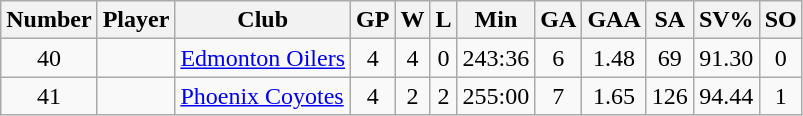<table class="wikitable sortable" style="text-align: center;">
<tr>
<th>Number</th>
<th>Player</th>
<th>Club</th>
<th>GP</th>
<th>W</th>
<th>L</th>
<th>Min</th>
<th>GA</th>
<th>GAA</th>
<th>SA</th>
<th>SV%</th>
<th>SO</th>
</tr>
<tr>
<td>40</td>
<td align=left></td>
<td align=left> <a href='#'>Edmonton Oilers</a></td>
<td>4</td>
<td>4</td>
<td>0</td>
<td>243:36</td>
<td>6</td>
<td>1.48</td>
<td>69</td>
<td>91.30</td>
<td>0</td>
</tr>
<tr>
<td>41</td>
<td align=left></td>
<td align=left> <a href='#'>Phoenix Coyotes</a></td>
<td>4</td>
<td>2</td>
<td>2</td>
<td>255:00</td>
<td>7</td>
<td>1.65</td>
<td>126</td>
<td>94.44</td>
<td>1</td>
</tr>
</table>
